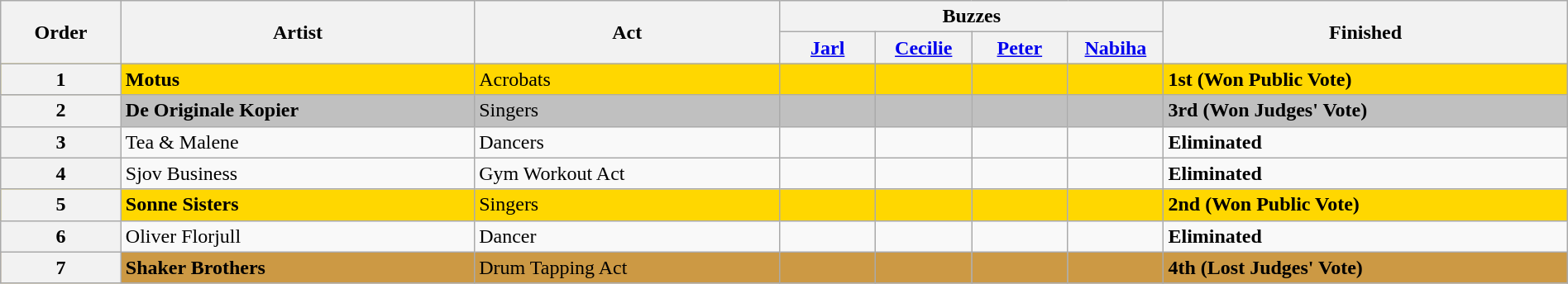<table class="wikitable sortable" width="100%">
<tr>
<th rowspan="2">Order</th>
<th rowspan="2" class="unsortable">Artist</th>
<th rowspan="2" class="unsortable">Act</th>
<th colspan="4" class="unsortable">Buzzes</th>
<th rowspan="2">Finished</th>
</tr>
<tr>
<th width="70"><a href='#'>Jarl</a></th>
<th width="70"><a href='#'>Cecilie</a></th>
<th width="70"><a href='#'>Peter</a></th>
<th width="70"><a href='#'>Nabiha</a></th>
</tr>
<tr style="background:gold;">
<th>1</th>
<td><strong>Motus</strong></td>
<td>Acrobats</td>
<td></td>
<td></td>
<td></td>
<td></td>
<td><strong>1st (Won Public Vote)</strong></td>
</tr>
<tr style="background:silver;">
<th>2</th>
<td><strong>De Originale Kopier</strong></td>
<td>Singers</td>
<td align="center"></td>
<td align="center"></td>
<td align="center"></td>
<td></td>
<td><strong>3rd (Won Judges' Vote)</strong></td>
</tr>
<tr>
<th>3</th>
<td>Tea & Malene</td>
<td>Dancers</td>
<td></td>
<td></td>
<td></td>
<td></td>
<td><strong>Eliminated</strong></td>
</tr>
<tr>
<th>4</th>
<td>Sjov Business</td>
<td>Gym Workout Act</td>
<td></td>
<td></td>
<td></td>
<td></td>
<td><strong>Eliminated</strong></td>
</tr>
<tr style="background:gold;">
<th>5</th>
<td><strong>Sonne Sisters</strong></td>
<td>Singers</td>
<td></td>
<td></td>
<td></td>
<td></td>
<td><strong>2nd (Won Public Vote)</strong></td>
</tr>
<tr>
<th>6</th>
<td>Oliver Florjull</td>
<td>Dancer</td>
<td></td>
<td></td>
<td></td>
<td></td>
<td><strong>Eliminated</strong></td>
</tr>
<tr style="background:#c94;">
<th>7</th>
<td><strong>Shaker Brothers</strong></td>
<td>Drum Tapping Act</td>
<td></td>
<td></td>
<td></td>
<td align="center"></td>
<td><strong>4th (Lost Judges' Vote)</strong></td>
</tr>
</table>
